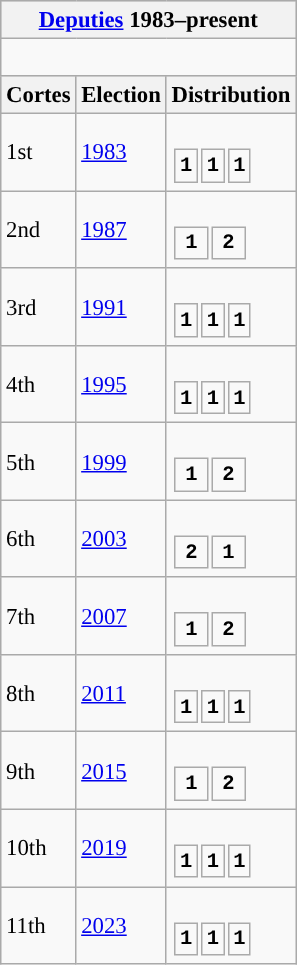<table class="wikitable" style="font-size:95%;">
<tr bgcolor="#CCCCCC">
<th colspan="3"><a href='#'>Deputies</a> 1983–present</th>
</tr>
<tr>
<td colspan="3"><br>





</td>
</tr>
<tr bgcolor="#CCCCCC">
<th>Cortes</th>
<th>Election</th>
<th>Distribution</th>
</tr>
<tr>
<td>1st</td>
<td><a href='#'>1983</a></td>
<td><br><table style="width:3.75em; font-size:90%; text-align:center; font-family:Courier New;">
<tr style="font-weight:bold">
<td style="background:">1</td>
<td style="background:">1</td>
<td style="background:">1</td>
</tr>
</table>
</td>
</tr>
<tr>
<td>2nd</td>
<td><a href='#'>1987</a></td>
<td><br><table style="width:3.75em; font-size:90%; text-align:center; font-family:Courier New;">
<tr style="font-weight:bold">
<td style="background:">1</td>
<td style="background:">2</td>
</tr>
</table>
</td>
</tr>
<tr>
<td>3rd</td>
<td><a href='#'>1991</a></td>
<td><br><table style="width:3.75em; font-size:90%; text-align:center; font-family:Courier New;">
<tr style="font-weight:bold">
<td style="background:">1</td>
<td style="background:">1</td>
<td style="background:">1</td>
</tr>
</table>
</td>
</tr>
<tr>
<td>4th</td>
<td><a href='#'>1995</a></td>
<td><br><table style="width:3.75em; font-size:90%; text-align:center; font-family:Courier New;">
<tr style="font-weight:bold">
<td style="background:">1</td>
<td style="background:">1</td>
<td style="background:">1</td>
</tr>
</table>
</td>
</tr>
<tr>
<td>5th</td>
<td><a href='#'>1999</a></td>
<td><br><table style="width:3.75em; font-size:90%; text-align:center; font-family:Courier New;">
<tr style="font-weight:bold">
<td style="background:">1</td>
<td style="background:">2</td>
</tr>
</table>
</td>
</tr>
<tr>
<td>6th</td>
<td><a href='#'>2003</a></td>
<td><br><table style="width:3.75em; font-size:90%; text-align:center; font-family:Courier New;">
<tr style="font-weight:bold">
<td style="background:">2</td>
<td style="background:">1</td>
</tr>
</table>
</td>
</tr>
<tr>
<td>7th</td>
<td><a href='#'>2007</a></td>
<td><br><table style="width:3.75em; font-size:90%; text-align:center; font-family:Courier New;">
<tr style="font-weight:bold">
<td style="background:">1</td>
<td style="background:">2</td>
</tr>
</table>
</td>
</tr>
<tr>
<td>8th</td>
<td><a href='#'>2011</a></td>
<td><br><table style="width:3.75em; font-size:90%; text-align:center; font-family:Courier New;">
<tr style="font-weight:bold">
<td style="background:">1</td>
<td style="background:">1</td>
<td style="background:">1</td>
</tr>
</table>
</td>
</tr>
<tr>
<td>9th</td>
<td><a href='#'>2015</a></td>
<td><br><table style="width:3.75em; font-size:90%; text-align:center; font-family:Courier New;">
<tr style="font-weight:bold">
<td style="background:">1</td>
<td style="background:">2</td>
</tr>
</table>
</td>
</tr>
<tr>
<td>10th</td>
<td><a href='#'>2019</a></td>
<td><br><table style="width:3.75em; font-size:90%; text-align:center; font-family:Courier New;">
<tr style="font-weight:bold">
<td style="background:">1</td>
<td style="background:">1</td>
<td style="background:">1</td>
</tr>
</table>
</td>
</tr>
<tr>
<td>11th</td>
<td><a href='#'>2023</a></td>
<td><br><table style="width:3.75em; font-size:90%; text-align:center; font-family:Courier New;">
<tr style="font-weight:bold">
<td style="background:">1</td>
<td style="background:">1</td>
<td style="background:">1</td>
</tr>
</table>
</td>
</tr>
</table>
